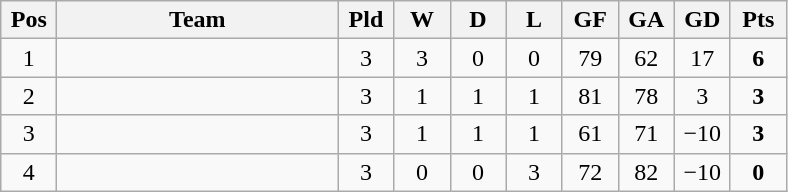<table class="wikitable" style="text-align: center;">
<tr>
<th width="30">Pos</th>
<th width="180">Team</th>
<th width="30">Pld</th>
<th width="30">W</th>
<th width="30">D</th>
<th width="30">L</th>
<th width="30">GF</th>
<th width="30">GA</th>
<th width="30">GD</th>
<th width="30">Pts</th>
</tr>
<tr>
<td>1</td>
<td align="left"></td>
<td>3</td>
<td>3</td>
<td>0</td>
<td>0</td>
<td>79</td>
<td>62</td>
<td>17</td>
<td><strong>6</strong></td>
</tr>
<tr>
<td>2</td>
<td align="left"></td>
<td>3</td>
<td>1</td>
<td>1</td>
<td>1</td>
<td>81</td>
<td>78</td>
<td>3</td>
<td><strong>3</strong></td>
</tr>
<tr>
<td>3</td>
<td align="left"></td>
<td>3</td>
<td>1</td>
<td>1</td>
<td>1</td>
<td>61</td>
<td>71</td>
<td>−10</td>
<td><strong>3</strong></td>
</tr>
<tr>
<td>4</td>
<td align="left"></td>
<td>3</td>
<td>0</td>
<td>0</td>
<td>3</td>
<td>72</td>
<td>82</td>
<td>−10</td>
<td><strong>0</strong></td>
</tr>
</table>
